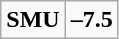<table class="wikitable" style="border: none;">
<tr align="center">
</tr>
<tr align="center">
<td><strong>SMU</strong></td>
<td><strong>–7.5</strong></td>
</tr>
</table>
